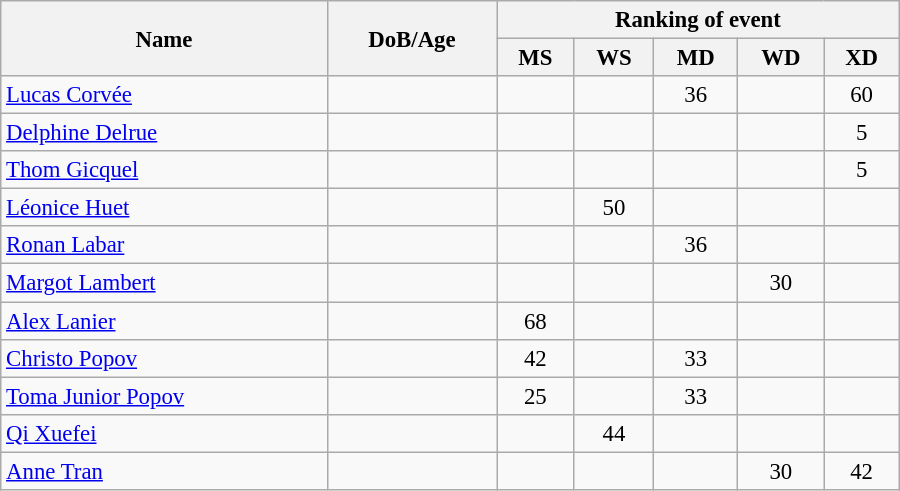<table class="wikitable" style="width:600px; font-size:95%; text-align:center">
<tr>
<th rowspan="2" align="left">Name</th>
<th rowspan="2" align="left">DoB/Age</th>
<th colspan="5" align="center">Ranking of event</th>
</tr>
<tr>
<th align="left">MS</th>
<th align="left">WS</th>
<th align="left">MD</th>
<th align="left">WD</th>
<th align="left">XD</th>
</tr>
<tr>
<td align="left"><a href='#'>Lucas Corvée</a></td>
<td align="left"></td>
<td></td>
<td></td>
<td>36</td>
<td></td>
<td>60</td>
</tr>
<tr>
<td align="left"><a href='#'>Delphine Delrue</a></td>
<td align="left"></td>
<td></td>
<td></td>
<td></td>
<td></td>
<td>5</td>
</tr>
<tr>
<td align="left"><a href='#'>Thom Gicquel</a></td>
<td align="left"></td>
<td></td>
<td></td>
<td></td>
<td></td>
<td>5</td>
</tr>
<tr>
<td align="left"><a href='#'>Léonice Huet</a></td>
<td align="left"></td>
<td></td>
<td>50</td>
<td></td>
<td></td>
<td></td>
</tr>
<tr>
<td align="left"><a href='#'>Ronan Labar</a></td>
<td align="left"></td>
<td></td>
<td></td>
<td>36</td>
<td></td>
<td></td>
</tr>
<tr>
<td align="left"><a href='#'>Margot Lambert</a></td>
<td align="left"></td>
<td></td>
<td></td>
<td></td>
<td>30</td>
<td></td>
</tr>
<tr>
<td align="left"><a href='#'>Alex Lanier</a></td>
<td align="left"></td>
<td>68</td>
<td></td>
<td></td>
<td></td>
<td></td>
</tr>
<tr>
<td align="left"><a href='#'>Christo Popov</a></td>
<td align="left"></td>
<td>42</td>
<td></td>
<td>33</td>
<td></td>
<td></td>
</tr>
<tr>
<td align="left"><a href='#'>Toma Junior Popov</a></td>
<td align="left"></td>
<td>25</td>
<td></td>
<td>33</td>
<td></td>
<td></td>
</tr>
<tr>
<td align="left"><a href='#'>Qi Xuefei</a></td>
<td align="left"></td>
<td></td>
<td>44</td>
<td></td>
<td></td>
<td></td>
</tr>
<tr>
<td align="left"><a href='#'>Anne Tran</a></td>
<td align="left"></td>
<td></td>
<td></td>
<td></td>
<td>30</td>
<td>42</td>
</tr>
</table>
